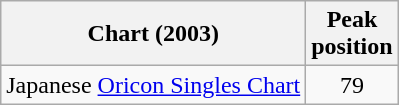<table class="wikitable">
<tr>
<th>Chart (2003)</th>
<th>Peak<br>position</th>
</tr>
<tr>
<td>Japanese <a href='#'>Oricon Singles Chart</a></td>
<td align="center">79</td>
</tr>
</table>
